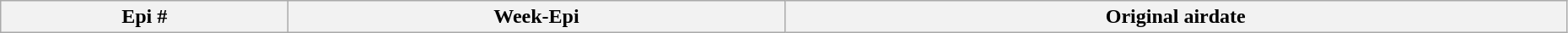<table class="wikitable plainrowheaders" style="width:98%;">
<tr>
<th>Epi #</th>
<th>Week-Epi</th>
<th>Original airdate<br>



</th>
</tr>
</table>
